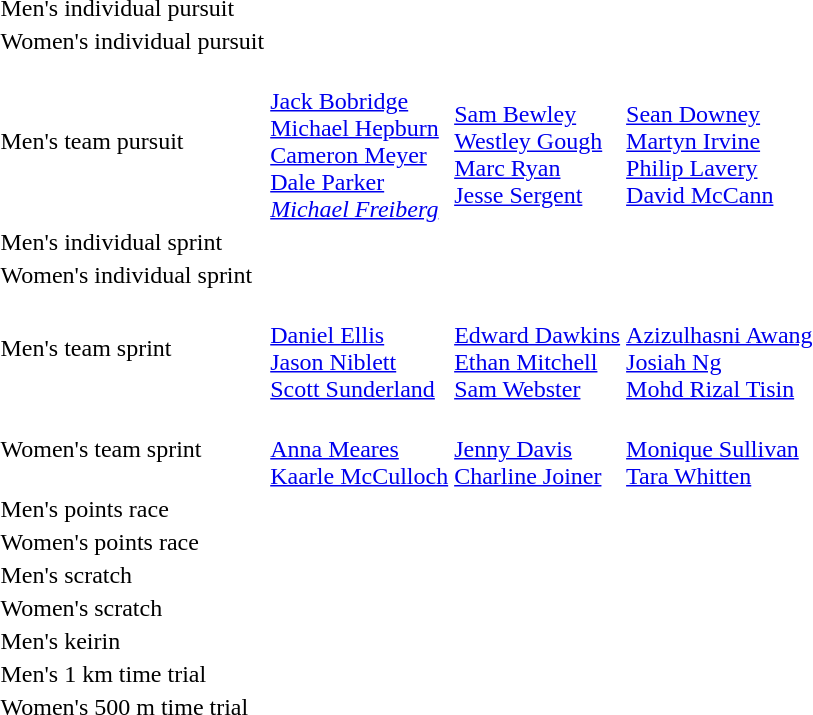<table>
<tr>
<td>Men's individual pursuit<br></td>
<td></td>
<td></td>
<td></td>
</tr>
<tr>
<td>Women's individual pursuit<br></td>
<td></td>
<td></td>
<td></td>
</tr>
<tr>
<td>Men's team pursuit<br></td>
<td> <br><a href='#'>Jack Bobridge</a><br><a href='#'>Michael Hepburn</a><br><a href='#'>Cameron Meyer</a><br><a href='#'>Dale Parker</a><br><em><a href='#'>Michael Freiberg</a></em></td>
<td> <br><a href='#'>Sam Bewley</a><br><a href='#'>Westley Gough</a><br><a href='#'>Marc Ryan</a><br><a href='#'>Jesse Sergent</a></td>
<td> <br><a href='#'>Sean Downey</a><br><a href='#'>Martyn Irvine</a><br><a href='#'>Philip Lavery</a><br><a href='#'>David McCann</a></td>
</tr>
<tr>
<td>Men's individual sprint<br></td>
<td></td>
<td></td>
<td></td>
</tr>
<tr>
<td>Women's individual sprint<br></td>
<td></td>
<td></td>
<td></td>
</tr>
<tr>
<td>Men's team sprint<br></td>
<td><br><a href='#'>Daniel Ellis</a><br><a href='#'>Jason Niblett</a><br><a href='#'>Scott Sunderland</a></td>
<td><br><a href='#'>Edward Dawkins</a><br><a href='#'>Ethan Mitchell</a><br><a href='#'>Sam Webster</a></td>
<td><br><a href='#'>Azizulhasni Awang</a><br><a href='#'>Josiah Ng</a><br><a href='#'>Mohd Rizal Tisin</a></td>
</tr>
<tr>
<td>Women's team sprint<br></td>
<td><br><a href='#'>Anna Meares</a><br><a href='#'>Kaarle McCulloch</a></td>
<td><br><a href='#'>Jenny Davis</a><br><a href='#'>Charline Joiner</a></td>
<td><br><a href='#'>Monique Sullivan</a><br><a href='#'>Tara Whitten</a></td>
</tr>
<tr>
<td>Men's points race<br></td>
<td></td>
<td></td>
<td></td>
</tr>
<tr>
<td>Women's points race<br></td>
<td></td>
<td></td>
<td></td>
</tr>
<tr>
<td>Men's scratch<br></td>
<td></td>
<td></td>
<td></td>
</tr>
<tr>
<td>Women's scratch<br></td>
<td></td>
<td></td>
<td></td>
</tr>
<tr>
<td>Men's keirin<br></td>
<td></td>
<td></td>
<td></td>
</tr>
<tr>
<td>Men's 1 km time trial<br></td>
<td></td>
<td></td>
<td></td>
</tr>
<tr>
<td>Women's 500 m time trial<br></td>
<td></td>
<td></td>
<td></td>
</tr>
<tr>
</tr>
</table>
